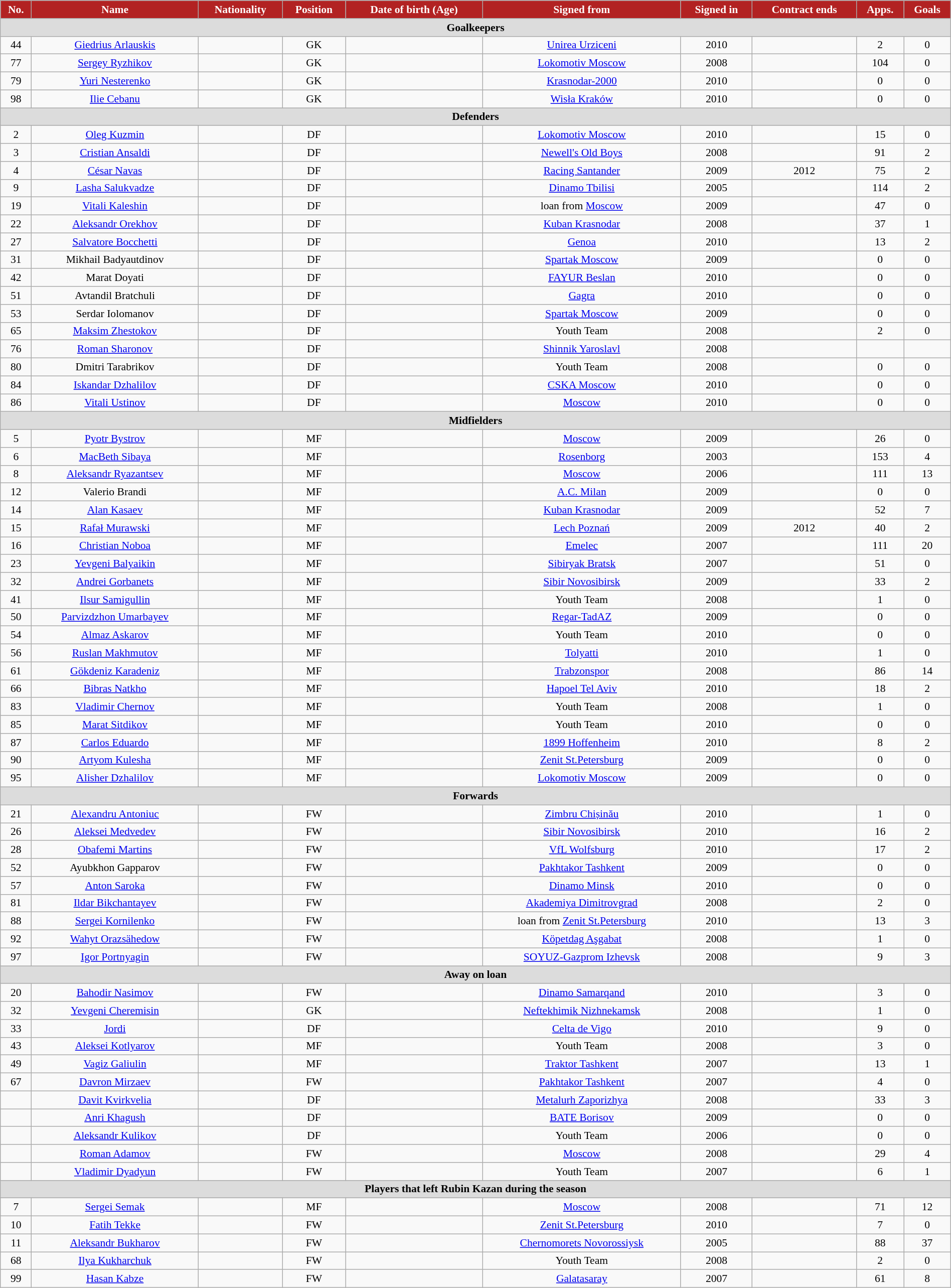<table class="wikitable"  style="text-align:center; font-size:90%; width:100%;">
<tr>
<th style="background:#B22222; color:white; text-align:center;">No.</th>
<th style="background:#B22222; color:white; text-align:center;">Name</th>
<th style="background:#B22222; color:white; text-align:center;">Nationality</th>
<th style="background:#B22222; color:white; text-align:center;">Position</th>
<th style="background:#B22222; color:white; text-align:center;">Date of birth (Age)</th>
<th style="background:#B22222; color:white; text-align:center;">Signed from</th>
<th style="background:#B22222; color:white; text-align:center;">Signed in</th>
<th style="background:#B22222; color:white; text-align:center;">Contract ends</th>
<th style="background:#B22222; color:white; text-align:center;">Apps.</th>
<th style="background:#B22222; color:white; text-align:center;">Goals</th>
</tr>
<tr>
<th colspan="11"  style="background:#dcdcdc; text-align:center;">Goalkeepers</th>
</tr>
<tr>
<td>44</td>
<td><a href='#'>Giedrius Arlauskis</a></td>
<td></td>
<td>GK</td>
<td></td>
<td><a href='#'>Unirea Urziceni</a></td>
<td>2010</td>
<td></td>
<td>2</td>
<td>0</td>
</tr>
<tr>
<td>77</td>
<td><a href='#'>Sergey Ryzhikov</a></td>
<td></td>
<td>GK</td>
<td></td>
<td><a href='#'>Lokomotiv Moscow</a></td>
<td>2008</td>
<td></td>
<td>104</td>
<td>0</td>
</tr>
<tr>
<td>79</td>
<td><a href='#'>Yuri Nesterenko</a></td>
<td></td>
<td>GK</td>
<td></td>
<td><a href='#'>Krasnodar-2000</a></td>
<td>2010</td>
<td></td>
<td>0</td>
<td>0</td>
</tr>
<tr>
<td>98</td>
<td><a href='#'>Ilie Cebanu</a></td>
<td></td>
<td>GK</td>
<td></td>
<td><a href='#'>Wisła Kraków</a></td>
<td>2010</td>
<td></td>
<td>0</td>
<td>0</td>
</tr>
<tr>
<th colspan="11"  style="background:#dcdcdc; text-align:center;">Defenders</th>
</tr>
<tr>
<td>2</td>
<td><a href='#'>Oleg Kuzmin</a></td>
<td></td>
<td>DF</td>
<td></td>
<td><a href='#'>Lokomotiv Moscow</a></td>
<td>2010</td>
<td></td>
<td>15</td>
<td>0</td>
</tr>
<tr>
<td>3</td>
<td><a href='#'>Cristian Ansaldi</a></td>
<td></td>
<td>DF</td>
<td></td>
<td><a href='#'>Newell's Old Boys</a></td>
<td>2008</td>
<td></td>
<td>91</td>
<td>2</td>
</tr>
<tr>
<td>4</td>
<td><a href='#'>César Navas</a></td>
<td></td>
<td>DF</td>
<td></td>
<td><a href='#'>Racing Santander</a></td>
<td>2009</td>
<td>2012</td>
<td>75</td>
<td>2</td>
</tr>
<tr>
<td>9</td>
<td><a href='#'>Lasha Salukvadze</a></td>
<td></td>
<td>DF</td>
<td></td>
<td><a href='#'>Dinamo Tbilisi</a></td>
<td>2005</td>
<td></td>
<td>114</td>
<td>2</td>
</tr>
<tr>
<td>19</td>
<td><a href='#'>Vitali Kaleshin</a></td>
<td></td>
<td>DF</td>
<td></td>
<td>loan from <a href='#'>Moscow</a></td>
<td>2009</td>
<td></td>
<td>47</td>
<td>0</td>
</tr>
<tr>
<td>22</td>
<td><a href='#'>Aleksandr Orekhov</a></td>
<td></td>
<td>DF</td>
<td></td>
<td><a href='#'>Kuban Krasnodar</a></td>
<td>2008</td>
<td></td>
<td>37</td>
<td>1</td>
</tr>
<tr>
<td>27</td>
<td><a href='#'>Salvatore Bocchetti</a></td>
<td></td>
<td>DF</td>
<td></td>
<td><a href='#'>Genoa</a></td>
<td>2010</td>
<td></td>
<td>13</td>
<td>2</td>
</tr>
<tr>
<td>31</td>
<td>Mikhail Badyautdinov</td>
<td></td>
<td>DF</td>
<td></td>
<td><a href='#'>Spartak Moscow</a></td>
<td>2009</td>
<td></td>
<td>0</td>
<td>0</td>
</tr>
<tr>
<td>42</td>
<td>Marat Doyati</td>
<td></td>
<td>DF</td>
<td></td>
<td><a href='#'>FAYUR Beslan</a></td>
<td>2010</td>
<td></td>
<td>0</td>
<td>0</td>
</tr>
<tr>
<td>51</td>
<td>Avtandil Bratchuli</td>
<td></td>
<td>DF</td>
<td></td>
<td><a href='#'>Gagra</a></td>
<td>2010</td>
<td></td>
<td>0</td>
<td>0</td>
</tr>
<tr>
<td>53</td>
<td>Serdar Iolomanov</td>
<td></td>
<td>DF</td>
<td></td>
<td><a href='#'>Spartak Moscow</a></td>
<td>2009</td>
<td></td>
<td>0</td>
<td>0</td>
</tr>
<tr>
<td>65</td>
<td><a href='#'>Maksim Zhestokov</a></td>
<td></td>
<td>DF</td>
<td></td>
<td>Youth Team</td>
<td>2008</td>
<td></td>
<td>2</td>
<td>0</td>
</tr>
<tr>
<td>76</td>
<td><a href='#'>Roman Sharonov</a></td>
<td></td>
<td>DF</td>
<td></td>
<td><a href='#'>Shinnik Yaroslavl</a></td>
<td>2008</td>
<td></td>
<td></td>
<td></td>
</tr>
<tr>
<td>80</td>
<td>Dmitri Tarabrikov</td>
<td></td>
<td>DF</td>
<td></td>
<td>Youth Team</td>
<td>2008</td>
<td></td>
<td>0</td>
<td>0</td>
</tr>
<tr>
<td>84</td>
<td><a href='#'>Iskandar Dzhalilov</a></td>
<td></td>
<td>DF</td>
<td></td>
<td><a href='#'>CSKA Moscow</a></td>
<td>2010</td>
<td></td>
<td>0</td>
<td>0</td>
</tr>
<tr>
<td>86</td>
<td><a href='#'>Vitali Ustinov</a></td>
<td></td>
<td>DF</td>
<td></td>
<td><a href='#'>Moscow</a></td>
<td>2010</td>
<td></td>
<td>0</td>
<td>0</td>
</tr>
<tr>
<th colspan="11"  style="background:#dcdcdc; text-align:center;">Midfielders</th>
</tr>
<tr>
<td>5</td>
<td><a href='#'>Pyotr Bystrov</a></td>
<td></td>
<td>MF</td>
<td></td>
<td><a href='#'>Moscow</a></td>
<td>2009</td>
<td></td>
<td>26</td>
<td>0</td>
</tr>
<tr>
<td>6</td>
<td><a href='#'>MacBeth Sibaya</a></td>
<td></td>
<td>MF</td>
<td></td>
<td><a href='#'>Rosenborg</a></td>
<td>2003</td>
<td></td>
<td>153</td>
<td>4</td>
</tr>
<tr>
<td>8</td>
<td><a href='#'>Aleksandr Ryazantsev</a></td>
<td></td>
<td>MF</td>
<td></td>
<td><a href='#'>Moscow</a></td>
<td>2006</td>
<td></td>
<td>111</td>
<td>13</td>
</tr>
<tr>
<td>12</td>
<td>Valerio Brandi</td>
<td></td>
<td>MF</td>
<td></td>
<td><a href='#'>A.C. Milan</a></td>
<td>2009</td>
<td></td>
<td>0</td>
<td>0</td>
</tr>
<tr>
<td>14</td>
<td><a href='#'>Alan Kasaev</a></td>
<td></td>
<td>MF</td>
<td></td>
<td><a href='#'>Kuban Krasnodar</a></td>
<td>2009</td>
<td></td>
<td>52</td>
<td>7</td>
</tr>
<tr>
<td>15</td>
<td><a href='#'>Rafał Murawski</a></td>
<td></td>
<td>MF</td>
<td></td>
<td><a href='#'>Lech Poznań</a></td>
<td>2009</td>
<td>2012</td>
<td>40</td>
<td>2</td>
</tr>
<tr>
<td>16</td>
<td><a href='#'>Christian Noboa</a></td>
<td></td>
<td>MF</td>
<td></td>
<td><a href='#'>Emelec</a></td>
<td>2007</td>
<td></td>
<td>111</td>
<td>20</td>
</tr>
<tr>
<td>23</td>
<td><a href='#'>Yevgeni Balyaikin</a></td>
<td></td>
<td>MF</td>
<td></td>
<td><a href='#'>Sibiryak Bratsk</a></td>
<td>2007</td>
<td></td>
<td>51</td>
<td>0</td>
</tr>
<tr>
<td>32</td>
<td><a href='#'>Andrei Gorbanets</a></td>
<td></td>
<td>MF</td>
<td></td>
<td><a href='#'>Sibir Novosibirsk</a></td>
<td>2009</td>
<td></td>
<td>33</td>
<td>2</td>
</tr>
<tr>
<td>41</td>
<td><a href='#'>Ilsur Samigullin</a></td>
<td></td>
<td>MF</td>
<td></td>
<td>Youth Team</td>
<td>2008</td>
<td></td>
<td>1</td>
<td>0</td>
</tr>
<tr>
<td>50</td>
<td><a href='#'>Parvizdzhon Umarbayev</a></td>
<td></td>
<td>MF</td>
<td></td>
<td><a href='#'>Regar-TadAZ</a></td>
<td>2009</td>
<td></td>
<td>0</td>
<td>0</td>
</tr>
<tr>
<td>54</td>
<td><a href='#'>Almaz Askarov</a></td>
<td></td>
<td>MF</td>
<td></td>
<td>Youth Team</td>
<td>2010</td>
<td></td>
<td>0</td>
<td>0</td>
</tr>
<tr>
<td>56</td>
<td><a href='#'>Ruslan Makhmutov</a></td>
<td></td>
<td>MF</td>
<td></td>
<td><a href='#'>Tolyatti</a></td>
<td>2010</td>
<td></td>
<td>1</td>
<td>0</td>
</tr>
<tr>
<td>61</td>
<td><a href='#'>Gökdeniz Karadeniz</a></td>
<td></td>
<td>MF</td>
<td></td>
<td><a href='#'>Trabzonspor</a></td>
<td>2008</td>
<td></td>
<td>86</td>
<td>14</td>
</tr>
<tr>
<td>66</td>
<td><a href='#'>Bibras Natkho</a></td>
<td></td>
<td>MF</td>
<td></td>
<td><a href='#'>Hapoel Tel Aviv</a></td>
<td>2010</td>
<td></td>
<td>18</td>
<td>2</td>
</tr>
<tr>
<td>83</td>
<td><a href='#'>Vladimir Chernov</a></td>
<td></td>
<td>MF</td>
<td></td>
<td>Youth Team</td>
<td>2008</td>
<td></td>
<td>1</td>
<td>0</td>
</tr>
<tr>
<td>85</td>
<td><a href='#'>Marat Sitdikov</a></td>
<td></td>
<td>MF</td>
<td></td>
<td>Youth Team</td>
<td>2010</td>
<td></td>
<td>0</td>
<td>0</td>
</tr>
<tr>
<td>87</td>
<td><a href='#'>Carlos Eduardo</a></td>
<td></td>
<td>MF</td>
<td></td>
<td><a href='#'>1899 Hoffenheim</a></td>
<td>2010</td>
<td></td>
<td>8</td>
<td>2</td>
</tr>
<tr>
<td>90</td>
<td><a href='#'>Artyom Kulesha</a></td>
<td></td>
<td>MF</td>
<td></td>
<td><a href='#'>Zenit St.Petersburg</a></td>
<td>2009</td>
<td></td>
<td>0</td>
<td>0</td>
</tr>
<tr>
<td>95</td>
<td><a href='#'>Alisher Dzhalilov</a></td>
<td></td>
<td>MF</td>
<td></td>
<td><a href='#'>Lokomotiv Moscow</a></td>
<td>2009</td>
<td></td>
<td>0</td>
<td>0</td>
</tr>
<tr>
<th colspan="11"  style="background:#dcdcdc; text-align:center;">Forwards</th>
</tr>
<tr>
<td>21</td>
<td><a href='#'>Alexandru Antoniuc</a></td>
<td></td>
<td>FW</td>
<td></td>
<td><a href='#'>Zimbru Chișinău</a></td>
<td>2010</td>
<td></td>
<td>1</td>
<td>0</td>
</tr>
<tr>
<td>26</td>
<td><a href='#'>Aleksei Medvedev</a></td>
<td></td>
<td>FW</td>
<td></td>
<td><a href='#'>Sibir Novosibirsk</a></td>
<td>2010</td>
<td></td>
<td>16</td>
<td>2</td>
</tr>
<tr>
<td>28</td>
<td><a href='#'>Obafemi Martins</a></td>
<td></td>
<td>FW</td>
<td></td>
<td><a href='#'>VfL Wolfsburg</a></td>
<td>2010</td>
<td></td>
<td>17</td>
<td>2</td>
</tr>
<tr>
<td>52</td>
<td>Ayubkhon Gapparov</td>
<td></td>
<td>FW</td>
<td></td>
<td><a href='#'>Pakhtakor Tashkent</a></td>
<td>2009</td>
<td></td>
<td>0</td>
<td>0</td>
</tr>
<tr>
<td>57</td>
<td><a href='#'>Anton Saroka</a></td>
<td></td>
<td>FW</td>
<td></td>
<td><a href='#'>Dinamo Minsk</a></td>
<td>2010</td>
<td></td>
<td>0</td>
<td>0</td>
</tr>
<tr>
<td>81</td>
<td><a href='#'>Ildar Bikchantayev</a></td>
<td></td>
<td>FW</td>
<td></td>
<td><a href='#'>Akademiya Dimitrovgrad</a></td>
<td>2008</td>
<td></td>
<td>2</td>
<td>0</td>
</tr>
<tr>
<td>88</td>
<td><a href='#'>Sergei Kornilenko</a></td>
<td></td>
<td>FW</td>
<td></td>
<td>loan from <a href='#'>Zenit St.Petersburg</a></td>
<td>2010</td>
<td></td>
<td>13</td>
<td>3</td>
</tr>
<tr>
<td>92</td>
<td><a href='#'>Wahyt Orazsähedow</a></td>
<td></td>
<td>FW</td>
<td></td>
<td><a href='#'>Köpetdag Aşgabat</a></td>
<td>2008</td>
<td></td>
<td>1</td>
<td>0</td>
</tr>
<tr>
<td>97</td>
<td><a href='#'>Igor Portnyagin</a></td>
<td></td>
<td>FW</td>
<td></td>
<td><a href='#'>SOYUZ-Gazprom Izhevsk</a></td>
<td>2008</td>
<td></td>
<td>9</td>
<td>3</td>
</tr>
<tr>
<th colspan="11"  style="background:#dcdcdc; text-align:center;">Away on loan</th>
</tr>
<tr>
<td>20</td>
<td><a href='#'>Bahodir Nasimov</a></td>
<td></td>
<td>FW</td>
<td></td>
<td><a href='#'>Dinamo Samarqand</a></td>
<td>2010</td>
<td></td>
<td>3</td>
<td>0</td>
</tr>
<tr>
<td>32</td>
<td><a href='#'>Yevgeni Cheremisin</a></td>
<td></td>
<td>GK</td>
<td></td>
<td><a href='#'>Neftekhimik Nizhnekamsk</a></td>
<td>2008</td>
<td></td>
<td>1</td>
<td>0</td>
</tr>
<tr>
<td>33</td>
<td><a href='#'>Jordi</a></td>
<td></td>
<td>DF</td>
<td></td>
<td><a href='#'>Celta de Vigo</a></td>
<td>2010</td>
<td></td>
<td>9</td>
<td>0</td>
</tr>
<tr>
<td>43</td>
<td><a href='#'>Aleksei Kotlyarov</a></td>
<td></td>
<td>MF</td>
<td></td>
<td>Youth Team</td>
<td>2008</td>
<td></td>
<td>3</td>
<td>0</td>
</tr>
<tr>
<td>49</td>
<td><a href='#'>Vagiz Galiulin</a></td>
<td></td>
<td>MF</td>
<td></td>
<td><a href='#'>Traktor Tashkent</a></td>
<td>2007</td>
<td></td>
<td>13</td>
<td>1</td>
</tr>
<tr>
<td>67</td>
<td><a href='#'>Davron Mirzaev</a></td>
<td></td>
<td>FW</td>
<td></td>
<td><a href='#'>Pakhtakor Tashkent</a></td>
<td>2007</td>
<td></td>
<td>4</td>
<td>0</td>
</tr>
<tr>
<td></td>
<td><a href='#'>Davit Kvirkvelia</a></td>
<td></td>
<td>DF</td>
<td></td>
<td><a href='#'>Metalurh Zaporizhya</a></td>
<td>2008</td>
<td></td>
<td>33</td>
<td>3</td>
</tr>
<tr>
<td></td>
<td><a href='#'>Anri Khagush</a></td>
<td></td>
<td>DF</td>
<td></td>
<td><a href='#'>BATE Borisov</a></td>
<td>2009</td>
<td></td>
<td>0</td>
<td>0</td>
</tr>
<tr>
<td></td>
<td><a href='#'>Aleksandr Kulikov</a></td>
<td></td>
<td>DF</td>
<td></td>
<td>Youth Team</td>
<td>2006</td>
<td></td>
<td>0</td>
<td>0</td>
</tr>
<tr>
<td></td>
<td><a href='#'>Roman Adamov</a></td>
<td></td>
<td>FW</td>
<td></td>
<td><a href='#'>Moscow</a></td>
<td>2008</td>
<td></td>
<td>29</td>
<td>4</td>
</tr>
<tr>
<td></td>
<td><a href='#'>Vladimir Dyadyun</a></td>
<td></td>
<td>FW</td>
<td></td>
<td>Youth Team</td>
<td>2007</td>
<td></td>
<td>6</td>
<td>1</td>
</tr>
<tr>
<th colspan="11"  style="background:#dcdcdc; text-align:center;">Players that left Rubin Kazan during the season</th>
</tr>
<tr>
<td>7</td>
<td><a href='#'>Sergei Semak</a></td>
<td></td>
<td>MF</td>
<td></td>
<td><a href='#'>Moscow</a></td>
<td>2008</td>
<td></td>
<td>71</td>
<td>12</td>
</tr>
<tr>
<td>10</td>
<td><a href='#'>Fatih Tekke</a></td>
<td></td>
<td>FW</td>
<td></td>
<td><a href='#'>Zenit St.Petersburg</a></td>
<td>2010</td>
<td></td>
<td>7</td>
<td>0</td>
</tr>
<tr>
<td>11</td>
<td><a href='#'>Aleksandr Bukharov</a></td>
<td></td>
<td>FW</td>
<td></td>
<td><a href='#'>Chernomorets Novorossiysk</a></td>
<td>2005</td>
<td></td>
<td>88</td>
<td>37</td>
</tr>
<tr>
<td>68</td>
<td><a href='#'>Ilya Kukharchuk</a></td>
<td></td>
<td>FW</td>
<td></td>
<td>Youth Team</td>
<td>2008</td>
<td></td>
<td>2</td>
<td>0</td>
</tr>
<tr>
<td>99</td>
<td><a href='#'>Hasan Kabze</a></td>
<td></td>
<td>FW</td>
<td></td>
<td><a href='#'>Galatasaray</a></td>
<td>2007</td>
<td></td>
<td>61</td>
<td>8</td>
</tr>
</table>
